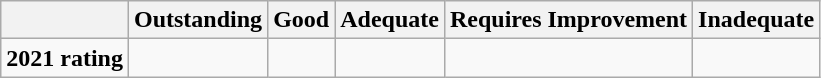<table class="wikitable">
<tr>
<th></th>
<th>Outstanding</th>
<th>Good</th>
<th>Adequate</th>
<th>Requires Improvement</th>
<th>Inadequate</th>
</tr>
<tr style="vertical-align:top;" |>
<td><strong>2021 rating</strong></td>
<td></td>
<td></td>
<td></td>
<td></td>
<td></td>
</tr>
</table>
